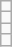<table class="wikitable">
<tr>
<td></td>
</tr>
<tr>
<td></td>
</tr>
<tr>
<td></td>
</tr>
<tr>
<td></td>
</tr>
</table>
